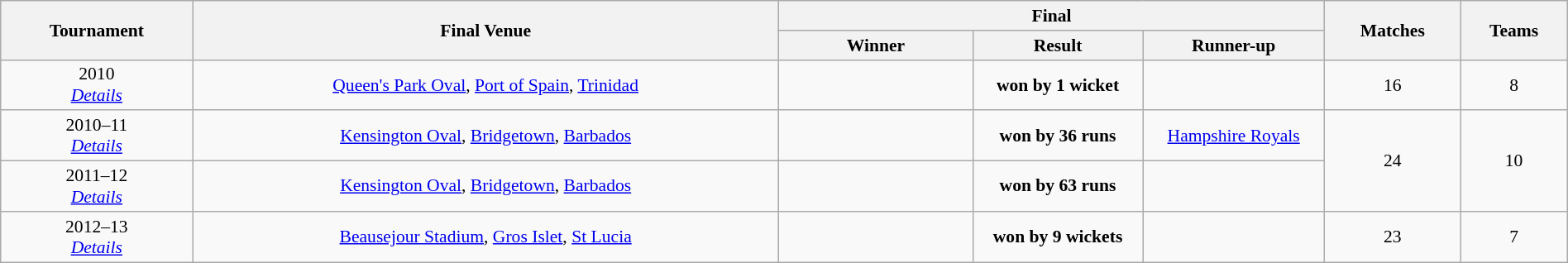<table class="wikitable" style="font-size:90%; width: 100%; text-align: center;">
<tr>
<th rowspan=2>Tournament</th>
<th rowspan=2>Final Venue</th>
<th colspan=3>Final</th>
<th rowspan=2>Matches</th>
<th rowspan=2>Teams</th>
</tr>
<tr>
<th width=150>Winner</th>
<th width=130>Result</th>
<th width=140>Runner-up</th>
</tr>
<tr>
<td>2010<br><em><a href='#'>Details</a></em></td>
<td><a href='#'>Queen's Park Oval</a>, <a href='#'>Port of Spain</a>, <a href='#'>Trinidad</a></td>
<td><br></td>
<td><strong>won by 1 wicket</strong><br></td>
<td><br></td>
<td>16</td>
<td>8</td>
</tr>
<tr>
<td>2010–11<br><em><a href='#'>Details</a></em></td>
<td><a href='#'>Kensington Oval</a>, <a href='#'>Bridgetown</a>, <a href='#'>Barbados</a></td>
<td><br></td>
<td><strong>won by 36 runs</strong><br></td>
<td> <a href='#'>Hampshire Royals</a><br></td>
<td rowspan=2>24</td>
<td rowspan=2>10</td>
</tr>
<tr>
<td>2011–12<br><em><a href='#'>Details</a></em></td>
<td><a href='#'>Kensington Oval</a>, <a href='#'>Bridgetown</a>, <a href='#'>Barbados</a></td>
<td><br></td>
<td><strong>won by 63 runs</strong><br></td>
<td><br></td>
</tr>
<tr>
<td>2012–13<br><em><a href='#'>Details</a></em></td>
<td><a href='#'>Beausejour Stadium</a>, <a href='#'>Gros Islet</a>, <a href='#'>St Lucia</a></td>
<td><br></td>
<td><strong>won by 9 wickets</strong><br></td>
<td><br></td>
<td>23</td>
<td>7</td>
</tr>
</table>
